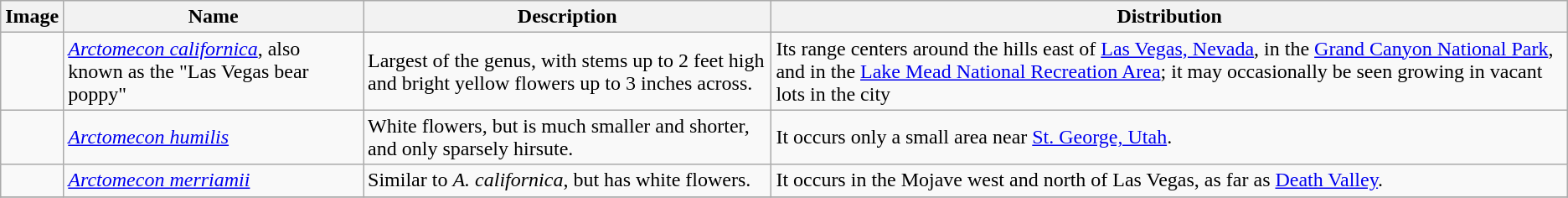<table class="wikitable">
<tr>
<th>Image</th>
<th>Name</th>
<th>Description</th>
<th>Distribution</th>
</tr>
<tr>
<td></td>
<td><em><a href='#'>Arctomecon californica</a></em>, also known as the "Las Vegas bear poppy"</td>
<td>Largest of the genus, with stems up to 2 feet high and bright yellow flowers up to 3 inches across.</td>
<td>Its range centers around the hills east of <a href='#'>Las Vegas, Nevada</a>, in the <a href='#'>Grand Canyon National Park</a>, and in the <a href='#'>Lake Mead National Recreation Area</a>; it may occasionally be seen growing in vacant lots in the city</td>
</tr>
<tr>
<td></td>
<td><em><a href='#'>Arctomecon humilis</a></em></td>
<td>White flowers, but is much smaller and shorter, and only sparsely hirsute.</td>
<td>It occurs only a small area near <a href='#'>St. George, Utah</a>.</td>
</tr>
<tr>
<td></td>
<td><em><a href='#'>Arctomecon merriamii</a></em></td>
<td>Similar to <em>A. californica</em>, but has white flowers.</td>
<td>It occurs in the Mojave west and north of Las Vegas, as far as <a href='#'>Death Valley</a>.</td>
</tr>
<tr>
</tr>
</table>
